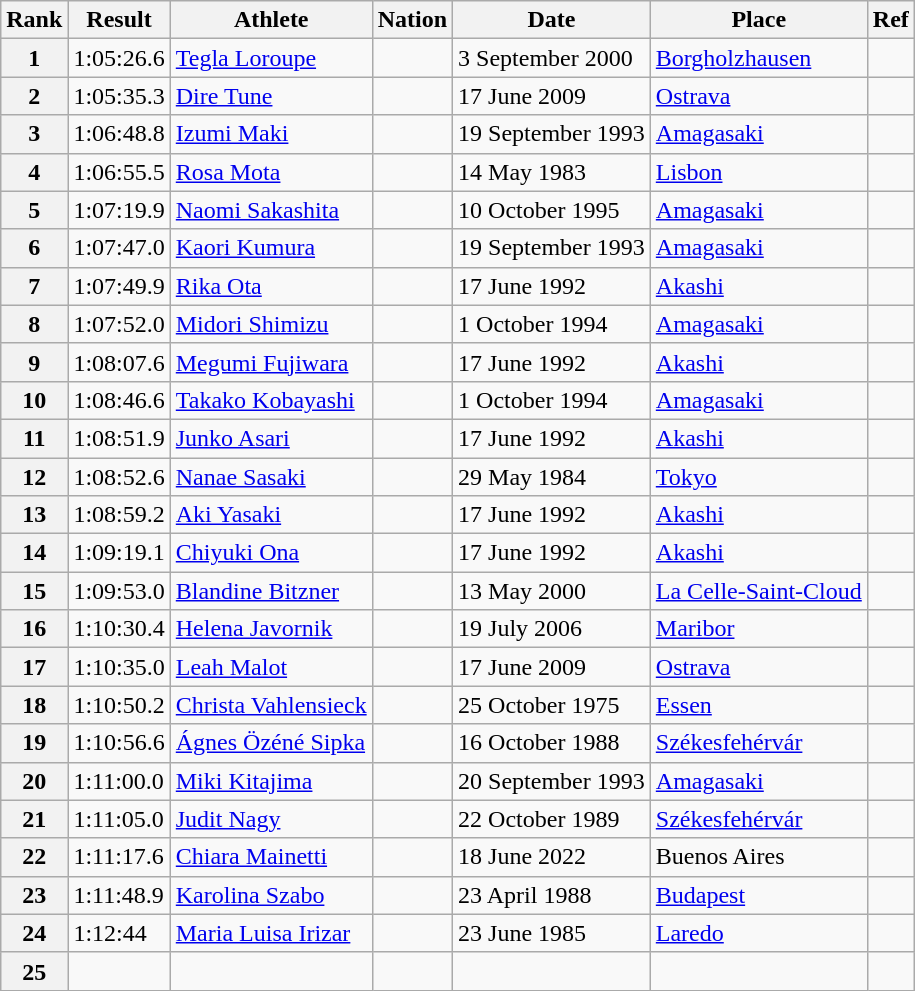<table class="wikitable">
<tr>
<th>Rank</th>
<th>Result</th>
<th>Athlete</th>
<th>Nation</th>
<th>Date</th>
<th>Place</th>
<th>Ref</th>
</tr>
<tr>
<th>1</th>
<td>1:05:26.6</td>
<td><a href='#'>Tegla Loroupe</a></td>
<td></td>
<td>3 September 2000</td>
<td><a href='#'>Borgholzhausen</a></td>
<td></td>
</tr>
<tr>
<th>2</th>
<td>1:05:35.3</td>
<td><a href='#'>Dire Tune</a></td>
<td></td>
<td>17 June 2009</td>
<td><a href='#'>Ostrava</a></td>
<td></td>
</tr>
<tr>
<th>3</th>
<td>1:06:48.8</td>
<td><a href='#'>Izumi Maki</a></td>
<td></td>
<td>19 September 1993</td>
<td><a href='#'>Amagasaki</a></td>
<td></td>
</tr>
<tr>
<th>4</th>
<td>1:06:55.5</td>
<td><a href='#'>Rosa Mota</a></td>
<td></td>
<td>14 May 1983</td>
<td><a href='#'>Lisbon</a></td>
<td></td>
</tr>
<tr>
<th>5</th>
<td>1:07:19.9</td>
<td><a href='#'>Naomi Sakashita</a></td>
<td></td>
<td>10 October 1995</td>
<td><a href='#'>Amagasaki</a></td>
<td></td>
</tr>
<tr>
<th>6</th>
<td>1:07:47.0</td>
<td><a href='#'>Kaori Kumura</a></td>
<td></td>
<td>19 September 1993</td>
<td><a href='#'>Amagasaki</a></td>
<td></td>
</tr>
<tr>
<th>7</th>
<td>1:07:49.9</td>
<td><a href='#'>Rika Ota</a></td>
<td></td>
<td>17 June 1992</td>
<td><a href='#'>Akashi</a></td>
<td></td>
</tr>
<tr>
<th>8</th>
<td>1:07:52.0</td>
<td><a href='#'>Midori Shimizu</a></td>
<td></td>
<td>1 October 1994</td>
<td><a href='#'>Amagasaki</a></td>
<td></td>
</tr>
<tr>
<th>9</th>
<td>1:08:07.6</td>
<td><a href='#'>Megumi Fujiwara</a></td>
<td></td>
<td>17 June 1992</td>
<td><a href='#'>Akashi</a></td>
<td></td>
</tr>
<tr>
<th>10</th>
<td>1:08:46.6</td>
<td><a href='#'>Takako Kobayashi</a></td>
<td></td>
<td>1 October 1994</td>
<td><a href='#'>Amagasaki</a></td>
<td></td>
</tr>
<tr>
<th>11</th>
<td>1:08:51.9</td>
<td><a href='#'>Junko Asari</a></td>
<td></td>
<td>17 June 1992</td>
<td><a href='#'>Akashi</a></td>
<td></td>
</tr>
<tr>
<th>12</th>
<td>1:08:52.6</td>
<td><a href='#'>Nanae Sasaki</a></td>
<td></td>
<td>29 May 1984</td>
<td><a href='#'>Tokyo</a></td>
<td></td>
</tr>
<tr>
<th>13</th>
<td>1:08:59.2</td>
<td><a href='#'>Aki Yasaki</a></td>
<td></td>
<td>17 June 1992</td>
<td><a href='#'>Akashi</a></td>
<td></td>
</tr>
<tr>
<th>14</th>
<td>1:09:19.1</td>
<td><a href='#'>Chiyuki Ona</a></td>
<td></td>
<td>17 June 1992</td>
<td><a href='#'>Akashi</a></td>
<td></td>
</tr>
<tr>
<th>15</th>
<td>1:09:53.0</td>
<td><a href='#'>Blandine Bitzner</a></td>
<td></td>
<td>13 May 2000</td>
<td><a href='#'>La Celle-Saint-Cloud</a></td>
<td></td>
</tr>
<tr>
<th>16</th>
<td>1:10:30.4</td>
<td><a href='#'>Helena Javornik</a></td>
<td></td>
<td>19 July 2006</td>
<td><a href='#'>Maribor</a></td>
<td></td>
</tr>
<tr>
<th>17</th>
<td>1:10:35.0</td>
<td><a href='#'>Leah Malot</a></td>
<td></td>
<td>17 June 2009</td>
<td><a href='#'>Ostrava</a></td>
<td></td>
</tr>
<tr>
<th>18</th>
<td>1:10:50.2</td>
<td><a href='#'>Christa Vahlensieck</a></td>
<td></td>
<td>25 October 1975</td>
<td><a href='#'>Essen</a></td>
<td></td>
</tr>
<tr>
<th>19</th>
<td>1:10:56.6</td>
<td><a href='#'>Ágnes Özéné Sipka</a></td>
<td></td>
<td>16 October 1988</td>
<td><a href='#'>Székesfehérvár</a></td>
<td></td>
</tr>
<tr>
<th>20</th>
<td>1:11:00.0</td>
<td><a href='#'>Miki Kitajima</a></td>
<td></td>
<td>20 September 1993</td>
<td><a href='#'>Amagasaki</a></td>
<td></td>
</tr>
<tr>
<th>21</th>
<td>1:11:05.0</td>
<td><a href='#'>Judit Nagy</a></td>
<td></td>
<td>22 October 1989</td>
<td><a href='#'>Székesfehérvár</a></td>
<td></td>
</tr>
<tr>
<th>22</th>
<td>1:11:17.6</td>
<td><a href='#'>Chiara Mainetti</a></td>
<td></td>
<td>18 June 2022</td>
<td>Buenos Aires</td>
<td></td>
</tr>
<tr>
<th>23</th>
<td>1:11:48.9</td>
<td><a href='#'>Karolina Szabo</a></td>
<td></td>
<td>23 April 1988</td>
<td><a href='#'>Budapest</a></td>
<td></td>
</tr>
<tr>
<th>24</th>
<td>1:12:44</td>
<td><a href='#'>Maria Luisa Irizar</a></td>
<td></td>
<td>23 June 1985</td>
<td><a href='#'>Laredo</a></td>
<td></td>
</tr>
<tr>
<th>25</th>
<td></td>
<td></td>
<td></td>
<td></td>
<td></td>
<td></td>
</tr>
</table>
